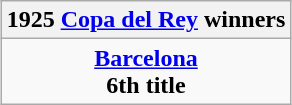<table class="wikitable" style="text-align: center; margin: 0 auto;">
<tr>
<th>1925 <a href='#'>Copa del Rey</a> winners</th>
</tr>
<tr>
<td><strong><a href='#'>Barcelona</a></strong><br><strong>6th title</strong></td>
</tr>
</table>
